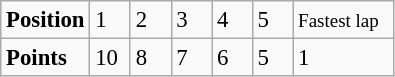<table class="wikitable" style="font-size: 95%;">
<tr>
<td><strong>Position</strong></td>
<td width=20>1</td>
<td width=20>2</td>
<td width=20>3</td>
<td width=20>4</td>
<td width=20>5</td>
<td width=60><small>Fastest lap</small></td>
</tr>
<tr>
<td><strong>Points</strong></td>
<td>10</td>
<td>8</td>
<td>7</td>
<td>6</td>
<td>5</td>
<td>1</td>
</tr>
</table>
